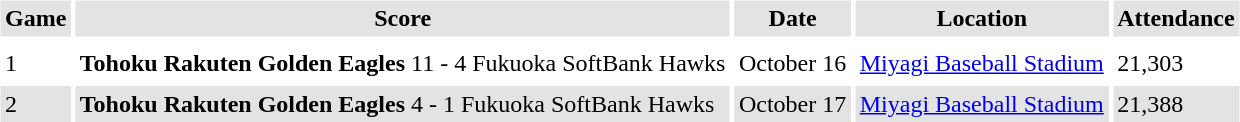<table border="0" cellspacing="3" cellpadding="3">
<tr style="background: #e3e3e3;">
<th>Game</th>
<th>Score</th>
<th>Date</th>
<th>Location</th>
<th>Attendance</th>
</tr>
<tr style="background: #e3e3e3;">
</tr>
<tr>
<td>1</td>
<td><strong>Tohoku Rakuten Golden Eagles</strong> 11 - 4 Fukuoka SoftBank Hawks</td>
<td>October 16</td>
<td><a href='#'>Miyagi Baseball Stadium</a></td>
<td>21,303</td>
</tr>
<tr style="background: #e3e3e3;">
<td>2</td>
<td><strong>Tohoku Rakuten Golden Eagles</strong> 4 - 1 Fukuoka SoftBank Hawks</td>
<td>October 17</td>
<td><a href='#'>Miyagi Baseball Stadium</a></td>
<td>21,388</td>
</tr>
<tr>
</tr>
</table>
